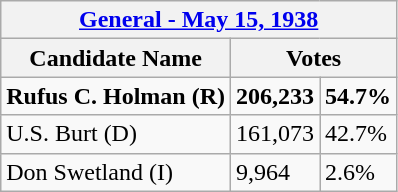<table class="wikitable">
<tr>
<th colspan="4"><a href='#'>General - May 15, 1938</a></th>
</tr>
<tr>
<th>Candidate Name</th>
<th colspan="3">Votes</th>
</tr>
<tr>
<td><strong>Rufus C. Holman (R)</strong></td>
<td><strong>206,233</strong></td>
<td><strong>54.7%</strong></td>
</tr>
<tr>
<td>U.S. Burt (D)</td>
<td>161,073</td>
<td>42.7%</td>
</tr>
<tr>
<td>Don Swetland (I)</td>
<td>9,964</td>
<td>2.6%</td>
</tr>
</table>
